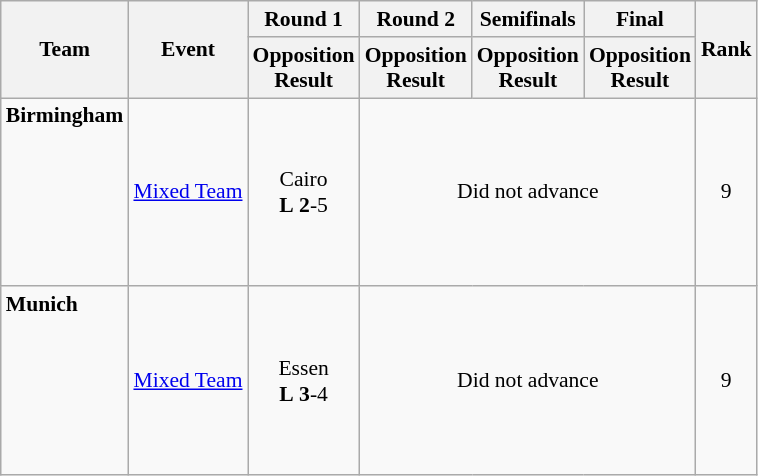<table class="wikitable" border="1" style="font-size:90%">
<tr>
<th rowspan=2>Team</th>
<th rowspan=2>Event</th>
<th>Round 1</th>
<th>Round 2</th>
<th>Semifinals</th>
<th>Final</th>
<th rowspan=2>Rank</th>
</tr>
<tr>
<th>Opposition<br>Result</th>
<th>Opposition<br>Result</th>
<th>Opposition<br>Result</th>
<th>Opposition<br>Result</th>
</tr>
<tr>
<td><strong>Birmingham</strong><br><br><br><br><br><br><br></td>
<td><a href='#'>Mixed Team</a></td>
<td align=center>Cairo <br> <strong>L</strong> <strong>2</strong>-5</td>
<td align=center colspan=3>Did not advance</td>
<td align=center>9</td>
</tr>
<tr>
<td><strong>Munich</strong><br><br><br><br><br><br><br></td>
<td><a href='#'>Mixed Team</a></td>
<td align=center>Essen <br> <strong>L</strong> <strong>3</strong>-4</td>
<td align=center colspan=3>Did not advance</td>
<td align=center>9</td>
</tr>
</table>
